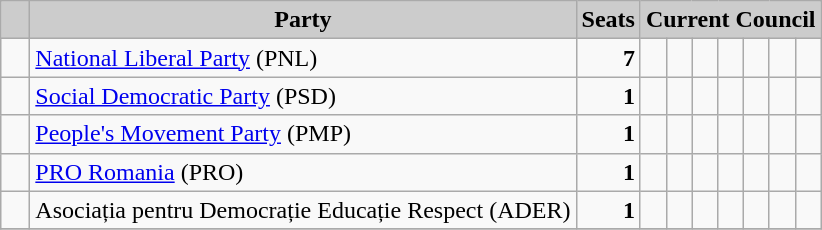<table class="wikitable">
<tr>
<th style="background:#ccc">   </th>
<th style="background:#ccc">Party</th>
<th style="background:#ccc">Seats</th>
<th style="background:#ccc" colspan="7">Current Council</th>
</tr>
<tr>
<td>  </td>
<td><a href='#'>National Liberal Party</a> (PNL)</td>
<td style="text-align: right"><strong>7</strong></td>
<td>  </td>
<td>  </td>
<td>  </td>
<td>  </td>
<td>  </td>
<td>  </td>
<td>  </td>
</tr>
<tr>
<td>  </td>
<td><a href='#'>Social Democratic Party</a> (PSD)</td>
<td style="text-align: right"><strong>1</strong></td>
<td>  </td>
<td> </td>
<td> </td>
<td> </td>
<td> </td>
<td> </td>
<td> </td>
</tr>
<tr>
<td>  </td>
<td><a href='#'>People's Movement Party</a> (PMP)</td>
<td style="text-align: right"><strong>1</strong></td>
<td>  </td>
<td> </td>
<td> </td>
<td> </td>
<td> </td>
<td> </td>
<td> </td>
</tr>
<tr>
<td>  </td>
<td><a href='#'>PRO Romania</a> (PRO)</td>
<td style="text-align: right"><strong>1</strong></td>
<td>  </td>
<td> </td>
<td> </td>
<td> </td>
<td> </td>
<td> </td>
<td> </td>
</tr>
<tr>
<td>  </td>
<td>Asociația pentru Democrație Educație Respect (ADER)</td>
<td style="text-align: right"><strong>1</strong></td>
<td>  </td>
<td> </td>
<td> </td>
<td> </td>
<td> </td>
<td> </td>
<td> </td>
</tr>
<tr>
</tr>
</table>
